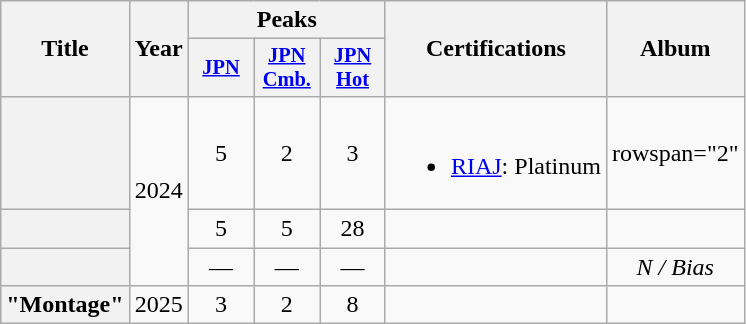<table class="wikitable plainrowheaders" style="text-align:center">
<tr>
<th scope="col" rowspan="2">Title</th>
<th scope="col" rowspan="2">Year</th>
<th scope="col" colspan="3">Peaks</th>
<th scope="col" rowspan="2">Certifications</th>
<th scope="col" rowspan="2">Album</th>
</tr>
<tr>
<th scope="col" style="width:2.75em;font-size:85%"><a href='#'>JPN</a><br></th>
<th scope="col" style="width:2.75em;font-size:85%"><a href='#'>JPN<br>Cmb.</a><br></th>
<th scope="col" style="width:2.75em;font-size:85%"><a href='#'>JPN<br>Hot</a><br></th>
</tr>
<tr>
<th scope="row"><br></th>
<td rowspan="3">2024</td>
<td>5</td>
<td>2</td>
<td>3</td>
<td><br><ul><li><a href='#'>RIAJ</a>: Platinum </li></ul></td>
<td>rowspan="2" </td>
</tr>
<tr>
<th scope="row"><br></th>
<td>5</td>
<td>5</td>
<td>28</td>
<td></td>
</tr>
<tr>
<th scope="row"></th>
<td>—</td>
<td>—</td>
<td>—</td>
<td></td>
<td><em>N / Bias</em></td>
</tr>
<tr>
<th scope="row">"Montage"<br></th>
<td>2025</td>
<td>3</td>
<td>2</td>
<td>8</td>
<td></td>
<td></td>
</tr>
</table>
